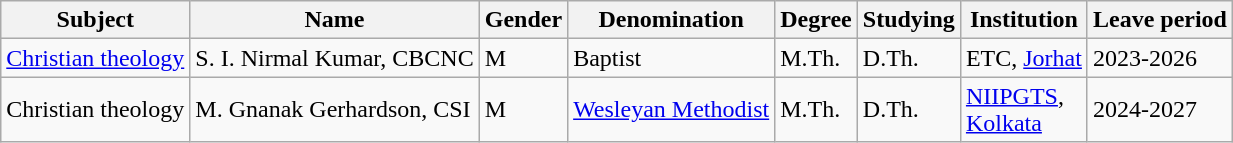<table class="wikitable sortable">
<tr>
<th>Subject</th>
<th>Name</th>
<th>Gender</th>
<th>Denomination</th>
<th>Degree</th>
<th>Studying</th>
<th>Institution</th>
<th>Leave period</th>
</tr>
<tr>
<td><a href='#'>Christian theology</a></td>
<td>S. I. Nirmal Kumar, CBCNC</td>
<td>M</td>
<td>Baptist</td>
<td>M.Th.</td>
<td>D.Th.</td>
<td>ETC, <a href='#'>Jorhat</a></td>
<td>2023-2026</td>
</tr>
<tr>
<td>Christian theology</td>
<td>M. Gnanak Gerhardson, CSI</td>
<td>M</td>
<td><a href='#'>Wesleyan Methodist</a></td>
<td>M.Th.</td>
<td>D.Th.</td>
<td><a href='#'>NIIPGTS</a>,<br> <a href='#'>Kolkata</a></td>
<td>2024-2027</td>
</tr>
</table>
